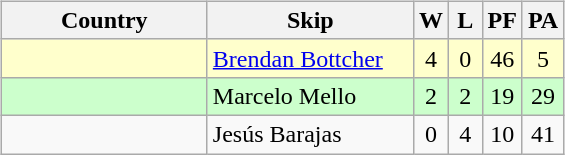<table table>
<tr>
<td valign=top width=10%><br><table class=wikitable style="text-align:center;">
<tr>
<th width=130>Country</th>
<th width=130>Skip</th>
<th width=15>W</th>
<th width=15>L</th>
<th width=15>PF</th>
<th width=15>PA</th>
</tr>
<tr bgcolor=#ffffcc>
<td style="text-align:left;"></td>
<td style="text-align:left;"><a href='#'>Brendan Bottcher</a></td>
<td>4</td>
<td>0</td>
<td>46</td>
<td>5</td>
</tr>
<tr bgcolor=#ccffcc>
<td style="text-align:left;"></td>
<td style="text-align:left;">Marcelo Mello</td>
<td>2</td>
<td>2</td>
<td>19</td>
<td>29</td>
</tr>
<tr>
<td style="text-align:left;"></td>
<td style="text-align:left;">Jesús Barajas</td>
<td>0</td>
<td>4</td>
<td>10</td>
<td>41</td>
</tr>
</table>
</td>
</tr>
</table>
